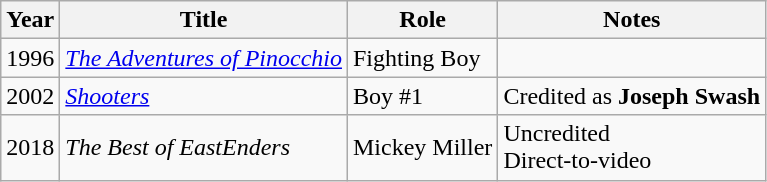<table class="wikitable sortable">
<tr>
<th>Year</th>
<th>Title</th>
<th>Role</th>
<th>Notes</th>
</tr>
<tr>
<td>1996</td>
<td><em><a href='#'>The Adventures of Pinocchio</a></em></td>
<td>Fighting Boy</td>
<td></td>
</tr>
<tr>
<td>2002</td>
<td><em><a href='#'>Shooters</a></em></td>
<td>Boy #1</td>
<td>Credited as <strong>Joseph Swash</strong></td>
</tr>
<tr>
<td>2018</td>
<td><em>The Best of EastEnders</em></td>
<td>Mickey Miller</td>
<td>Uncredited<br>Direct-to-video</td>
</tr>
</table>
